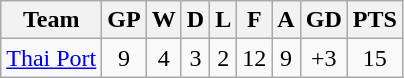<table class="wikitable" style="text-align:center;">
<tr>
<th>Team</th>
<th>GP</th>
<th>W</th>
<th>D</th>
<th>L</th>
<th>F</th>
<th>A</th>
<th>GD</th>
<th>PTS</th>
</tr>
<tr style="">
<td><a href='#'>Thai Port</a></td>
<td>9</td>
<td>4</td>
<td>3</td>
<td>2</td>
<td>12</td>
<td>9</td>
<td>+3</td>
<td>15</td>
</tr>
</table>
